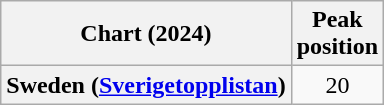<table class="wikitable plainrowheaders" style="text-align:center">
<tr>
<th scope="col">Chart (2024)</th>
<th scope="col">Peak<br>position</th>
</tr>
<tr>
<th scope="row">Sweden (<a href='#'>Sverigetopplistan</a>)</th>
<td>20</td>
</tr>
</table>
